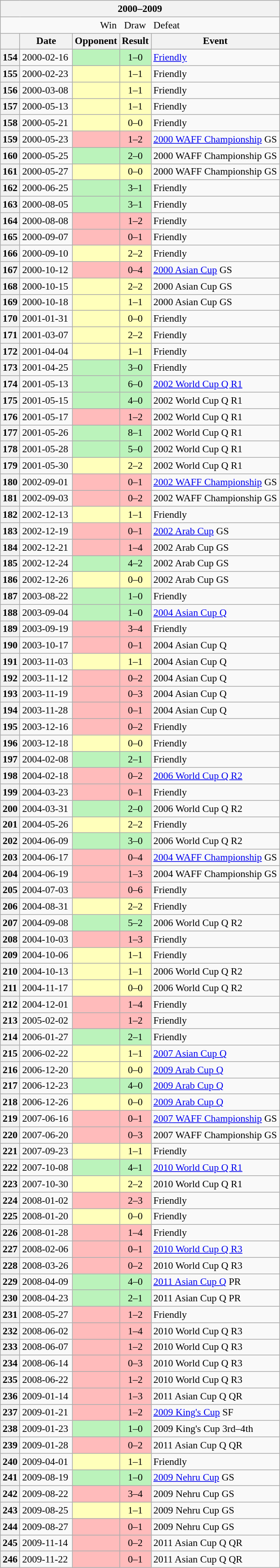<table class="wikitable collapsible" style="font-size: 90%;">
<tr>
<th colspan="5" width="400">2000–2009</th>
</tr>
<tr>
<td align="center" colspan="5"> Win   Draw   Defeat</td>
</tr>
<tr>
<th></th>
<th width=70>Date</th>
<th>Opponent</th>
<th>Result</th>
<th>Event</th>
</tr>
<tr>
<th>154</th>
<td>2000-02-16</td>
<td bgcolor="#bbf3bb"></td>
<td bgcolor="#bbf3bb" align="center">1–0</td>
<td><a href='#'>Friendly</a></td>
</tr>
<tr>
<th>155</th>
<td>2000-02-23</td>
<td bgcolor="#ffffbb"></td>
<td bgcolor="#ffffbb" align="center">1–1</td>
<td>Friendly</td>
</tr>
<tr>
<th>156</th>
<td>2000-03-08</td>
<td bgcolor="#ffffbb"></td>
<td bgcolor="#ffffbb" align="center">1–1</td>
<td>Friendly</td>
</tr>
<tr>
<th>157</th>
<td>2000-05-13</td>
<td bgcolor="#ffffbb"></td>
<td bgcolor="#ffffbb" align="center">1–1</td>
<td>Friendly</td>
</tr>
<tr>
<th>158</th>
<td>2000-05-21</td>
<td bgcolor="#ffffbb"></td>
<td bgcolor="#ffffbb" align="center">0–0</td>
<td>Friendly</td>
</tr>
<tr>
<th>159</th>
<td>2000-05-23</td>
<td bgcolor="#ffbbbb"></td>
<td bgcolor="#ffbbbb" align="center">1–2</td>
<td> <a href='#'>2000 WAFF Championship</a> GS</td>
</tr>
<tr>
<th>160</th>
<td>2000-05-25</td>
<td bgcolor="#bbf3bb"></td>
<td bgcolor="#bbf3bb" align="center">2–0</td>
<td> 2000 WAFF Championship GS</td>
</tr>
<tr>
<th>161</th>
<td>2000-05-27</td>
<td bgcolor="#ffffbb"></td>
<td bgcolor="#ffffbb" align="center">0–0</td>
<td> 2000 WAFF Championship GS</td>
</tr>
<tr>
<th>162</th>
<td>2000-06-25</td>
<td bgcolor="#bbf3bb"></td>
<td bgcolor="#bbf3bb" align="center">3–1</td>
<td>Friendly</td>
</tr>
<tr>
<th>163</th>
<td>2000-08-05</td>
<td bgcolor="#bbf3bb"></td>
<td bgcolor="#bbf3bb" align="center">3–1</td>
<td>Friendly</td>
</tr>
<tr>
<th>164</th>
<td>2000-08-08</td>
<td bgcolor="#ffbbbb"></td>
<td bgcolor="#ffbbbb" align="center">1–2</td>
<td>Friendly</td>
</tr>
<tr>
<th>165</th>
<td>2000-09-07</td>
<td bgcolor="#ffbbbb"></td>
<td bgcolor="#ffbbbb" align="center">0–1</td>
<td>Friendly</td>
</tr>
<tr>
<th>166</th>
<td>2000-09-10</td>
<td bgcolor="#ffffbb"></td>
<td bgcolor="#ffffbb" align="center">2–2</td>
<td>Friendly</td>
</tr>
<tr>
<th>167</th>
<td>2000-10-12</td>
<td bgcolor="#ffbbbb"></td>
<td bgcolor="#ffbbbb" align="center">0–4</td>
<td> <a href='#'>2000 Asian Cup</a> GS</td>
</tr>
<tr>
<th>168</th>
<td>2000-10-15</td>
<td bgcolor="#ffffbb"></td>
<td bgcolor="#ffffbb" align="center">2–2</td>
<td> 2000 Asian Cup GS</td>
</tr>
<tr>
<th>169</th>
<td>2000-10-18</td>
<td bgcolor="#ffffbb"></td>
<td bgcolor="#ffffbb" align="center">1–1</td>
<td> 2000 Asian Cup GS</td>
</tr>
<tr>
<th>170</th>
<td>2001-01-31</td>
<td bgcolor="#ffffbb"></td>
<td bgcolor="#ffffbb" align="center">0–0</td>
<td>Friendly</td>
</tr>
<tr>
<th>171</th>
<td>2001-03-07</td>
<td bgcolor="#ffffbb"></td>
<td bgcolor="#ffffbb" align="center">2–2</td>
<td>Friendly</td>
</tr>
<tr>
<th>172</th>
<td>2001-04-04</td>
<td bgcolor="#ffffbb"></td>
<td bgcolor="#ffffbb" align="center">1–1</td>
<td>Friendly</td>
</tr>
<tr>
<th>173</th>
<td>2001-04-25</td>
<td bgcolor="#bbf3bb"></td>
<td bgcolor="#bbf3bb" align="center">3–0</td>
<td>Friendly</td>
</tr>
<tr>
<th>174</th>
<td>2001-05-13</td>
<td bgcolor="#bbf3bb"></td>
<td bgcolor="#bbf3bb" align="center">6–0</td>
<td> <a href='#'>2002 World Cup Q R1</a></td>
</tr>
<tr>
<th>175</th>
<td>2001-05-15</td>
<td bgcolor="#bbf3bb"></td>
<td bgcolor="#bbf3bb" align="center">4–0</td>
<td> 2002 World Cup Q R1</td>
</tr>
<tr>
<th>176</th>
<td>2001-05-17</td>
<td bgcolor="#ffbbbb"></td>
<td bgcolor="#ffbbbb" align="center">1–2</td>
<td> 2002 World Cup Q R1</td>
</tr>
<tr>
<th>177</th>
<td>2001-05-26</td>
<td bgcolor="#bbf3bb"></td>
<td bgcolor="#bbf3bb" align="center">8–1</td>
<td> 2002 World Cup Q R1</td>
</tr>
<tr>
<th>178</th>
<td>2001-05-28</td>
<td bgcolor="#bbf3bb"></td>
<td bgcolor="#bbf3bb" align="center">5–0</td>
<td> 2002 World Cup Q R1</td>
</tr>
<tr>
<th>179</th>
<td>2001-05-30</td>
<td bgcolor="#ffffbb"></td>
<td bgcolor="#ffffbb" align="center">2–2</td>
<td> 2002 World Cup Q R1</td>
</tr>
<tr>
<th>180</th>
<td>2002-09-01</td>
<td bgcolor="#ffbbbb"></td>
<td bgcolor="#ffbbbb" align="center">0–1</td>
<td> <a href='#'>2002 WAFF Championship</a> GS</td>
</tr>
<tr>
<th>181</th>
<td>2002-09-03</td>
<td bgcolor="#ffbbbb"></td>
<td bgcolor="#ffbbbb" align="center">0–2</td>
<td> 2002 WAFF Championship GS</td>
</tr>
<tr>
<th>182</th>
<td>2002-12-13</td>
<td bgcolor="#ffffbb"></td>
<td bgcolor="#ffffbb" align="center">1–1</td>
<td>Friendly</td>
</tr>
<tr>
<th>183</th>
<td>2002-12-19</td>
<td bgcolor="#ffbbbb"></td>
<td bgcolor="#ffbbbb" align="center">0–1</td>
<td> <a href='#'>2002 Arab Cup</a> GS</td>
</tr>
<tr>
<th>184</th>
<td>2002-12-21</td>
<td bgcolor="#ffbbbb"></td>
<td bgcolor="#ffbbbb" align="center">1–4</td>
<td> 2002 Arab Cup GS</td>
</tr>
<tr>
<th>185</th>
<td>2002-12-24</td>
<td bgcolor="#bbf3bb"></td>
<td bgcolor="#bbf3bb" align="center">4–2</td>
<td> 2002 Arab Cup GS</td>
</tr>
<tr>
<th>186</th>
<td>2002-12-26</td>
<td bgcolor="#ffffbb"></td>
<td bgcolor="#ffffbb" align="center">0–0</td>
<td> 2002 Arab Cup GS</td>
</tr>
<tr>
<th>187</th>
<td>2003-08-22</td>
<td bgcolor="#bbf3bb"></td>
<td bgcolor="#bbf3bb" align="center">1–0</td>
<td>Friendly</td>
</tr>
<tr>
<th>188</th>
<td>2003-09-04</td>
<td bgcolor="#bbf3bb"></td>
<td bgcolor="#bbf3bb" align="center">1–0</td>
<td> <a href='#'>2004 Asian Cup Q</a></td>
</tr>
<tr>
<th>189</th>
<td>2003-09-19</td>
<td bgcolor="#ffbbbb"></td>
<td bgcolor="#ffbbbb" align="center">3–4</td>
<td>Friendly</td>
</tr>
<tr>
<th>190</th>
<td>2003-10-17</td>
<td bgcolor="#ffbbbb"></td>
<td bgcolor="#ffbbbb" align="center">0–1</td>
<td> 2004 Asian Cup Q</td>
</tr>
<tr>
<th>191</th>
<td>2003-11-03</td>
<td bgcolor="#ffffbb"></td>
<td bgcolor="#ffffbb" align="center">1–1</td>
<td> 2004 Asian Cup Q</td>
</tr>
<tr>
<th>192</th>
<td>2003-11-12</td>
<td bgcolor="#ffbbbb"></td>
<td bgcolor="#ffbbbb" align="center">0–2</td>
<td> 2004 Asian Cup Q</td>
</tr>
<tr>
<th>193</th>
<td>2003-11-19</td>
<td bgcolor="#ffbbbb"></td>
<td bgcolor="#ffbbbb" align="center">0–3</td>
<td> 2004 Asian Cup Q</td>
</tr>
<tr>
<th>194</th>
<td>2003-11-28</td>
<td bgcolor="#ffbbbb"></td>
<td bgcolor="#ffbbbb" align="center">0–1</td>
<td> 2004 Asian Cup Q</td>
</tr>
<tr>
<th>195</th>
<td>2003-12-16</td>
<td bgcolor="#ffbbbb"></td>
<td bgcolor="#ffbbbb" align="center">0–2</td>
<td>Friendly</td>
</tr>
<tr>
<th>196</th>
<td>2003-12-18</td>
<td bgcolor="#ffffbb"></td>
<td bgcolor="#ffffbb" align="center">0–0</td>
<td>Friendly</td>
</tr>
<tr>
<th>197</th>
<td>2004-02-08</td>
<td bgcolor="#bbf3bb"></td>
<td bgcolor="#bbf3bb" align="center">2–1</td>
<td>Friendly</td>
</tr>
<tr>
<th>198</th>
<td>2004-02-18</td>
<td bgcolor="#ffbbbb"></td>
<td bgcolor="#ffbbbb" align="center">0–2</td>
<td> <a href='#'>2006 World Cup Q R2</a></td>
</tr>
<tr>
<th>199</th>
<td>2004-03-23</td>
<td bgcolor="#ffbbbb"></td>
<td bgcolor="#ffbbbb" align="center">0–1</td>
<td>Friendly</td>
</tr>
<tr>
<th>200</th>
<td>2004-03-31</td>
<td bgcolor="#bbf3bb"></td>
<td bgcolor="#bbf3bb" align="center">2–0</td>
<td> 2006 World Cup Q R2</td>
</tr>
<tr>
<th>201</th>
<td>2004-05-26</td>
<td bgcolor="#ffffbb"></td>
<td bgcolor="#ffffbb" align="center">2–2</td>
<td>Friendly</td>
</tr>
<tr>
<th>202</th>
<td>2004-06-09</td>
<td bgcolor="#bbf3bb"></td>
<td bgcolor="#bbf3bb" align="center">3–0</td>
<td> 2006 World Cup Q R2</td>
</tr>
<tr>
<th>203</th>
<td>2004-06-17</td>
<td bgcolor="#ffbbbb"></td>
<td bgcolor="#ffbbbb" align="center">0–4</td>
<td> <a href='#'>2004 WAFF Championship</a> GS</td>
</tr>
<tr>
<th>204</th>
<td>2004-06-19</td>
<td bgcolor="#ffbbbb"></td>
<td bgcolor="#ffbbbb" align="center">1–3</td>
<td> 2004 WAFF Championship GS</td>
</tr>
<tr>
<th>205</th>
<td>2004-07-03</td>
<td bgcolor="#ffbbbb"></td>
<td bgcolor="#ffbbbb" align="center">0–6</td>
<td>Friendly</td>
</tr>
<tr>
<th>206</th>
<td>2004-08-31</td>
<td bgcolor="#ffffbb"></td>
<td bgcolor="#ffffbb" align="center">2–2</td>
<td>Friendly</td>
</tr>
<tr>
<th>207</th>
<td>2004-09-08</td>
<td bgcolor="#bbf3bb"></td>
<td bgcolor="#bbf3bb" align="center">5–2</td>
<td> 2006 World Cup Q R2</td>
</tr>
<tr>
<th>208</th>
<td>2004-10-03</td>
<td bgcolor="#ffbbbb"></td>
<td bgcolor="#ffbbbb" align="center">1–3</td>
<td>Friendly</td>
</tr>
<tr>
<th>209</th>
<td>2004-10-06</td>
<td bgcolor="#ffffbb"></td>
<td bgcolor="#ffffbb" align="center">1–1</td>
<td>Friendly</td>
</tr>
<tr>
<th>210</th>
<td>2004-10-13</td>
<td bgcolor="#ffffbb"></td>
<td bgcolor="#ffffbb" align="center">1–1</td>
<td> 2006 World Cup Q R2</td>
</tr>
<tr>
<th>211</th>
<td>2004-11-17</td>
<td bgcolor="#ffffbb"></td>
<td bgcolor="#ffffbb" align="center">0–0</td>
<td> 2006 World Cup Q R2</td>
</tr>
<tr>
<th>212</th>
<td>2004-12-01</td>
<td bgcolor="#ffbbbb"></td>
<td bgcolor="#ffbbbb" align="center">1–4</td>
<td>Friendly</td>
</tr>
<tr>
<th>213</th>
<td>2005-02-02</td>
<td bgcolor="#ffbbbb"></td>
<td bgcolor="#ffbbbb" align="center">1–2</td>
<td>Friendly</td>
</tr>
<tr>
<th>214</th>
<td>2006-01-27</td>
<td bgcolor="#bbf3bb"></td>
<td bgcolor="#bbf3bb" align="center">2–1</td>
<td>Friendly</td>
</tr>
<tr>
<th>215</th>
<td>2006-02-22</td>
<td bgcolor="#ffffbb"></td>
<td bgcolor="#ffffbb" align="center">1–1</td>
<td> <a href='#'>2007 Asian Cup Q</a></td>
</tr>
<tr>
<th>216</th>
<td>2006-12-20</td>
<td bgcolor="#ffffbb"></td>
<td bgcolor="#ffffbb" align="center">0–0</td>
<td> <a href='#'>2009 Arab Cup Q</a></td>
</tr>
<tr>
<th>217</th>
<td>2006-12-23</td>
<td bgcolor="#bbf3bb"></td>
<td bgcolor="#bbf3bb" align="center">4–0</td>
<td> <a href='#'>2009 Arab Cup Q</a></td>
</tr>
<tr>
<th>218</th>
<td>2006-12-26</td>
<td bgcolor="#ffffbb"></td>
<td bgcolor="#ffffbb" align="center">0–0</td>
<td> <a href='#'>2009 Arab Cup Q</a></td>
</tr>
<tr>
<th>219</th>
<td>2007-06-16</td>
<td bgcolor="#ffbbbb"></td>
<td bgcolor="#ffbbbb" align="center">0–1</td>
<td> <a href='#'>2007 WAFF Championship</a> GS</td>
</tr>
<tr>
<th>220</th>
<td>2007-06-20</td>
<td bgcolor="#ffbbbb"></td>
<td bgcolor="#ffbbbb" align="center">0–3</td>
<td> 2007 WAFF Championship GS</td>
</tr>
<tr>
<th>221</th>
<td>2007-09-23</td>
<td bgcolor="#ffffbb"></td>
<td bgcolor="#ffffbb" align="center">1–1</td>
<td>Friendly</td>
</tr>
<tr>
<th>222</th>
<td>2007-10-08</td>
<td bgcolor="#bbf3bb"></td>
<td bgcolor="#bbf3bb" align="center">4–1</td>
<td> <a href='#'>2010 World Cup Q R1</a></td>
</tr>
<tr>
<th>223</th>
<td>2007-10-30</td>
<td bgcolor="#ffffbb"></td>
<td bgcolor="#ffffbb" align="center">2–2</td>
<td> 2010 World Cup Q R1</td>
</tr>
<tr>
<th>224</th>
<td>2008-01-02</td>
<td bgcolor="#ffbbbb"></td>
<td bgcolor="#ffbbbb" align="center">2–3</td>
<td>Friendly</td>
</tr>
<tr>
<th>225</th>
<td>2008-01-20</td>
<td bgcolor="#ffffbb"></td>
<td bgcolor="#ffffbb" align="center">0–0</td>
<td>Friendly</td>
</tr>
<tr>
<th>226</th>
<td>2008-01-28</td>
<td bgcolor="#ffbbbb"></td>
<td bgcolor="#ffbbbb" align="center">1–4</td>
<td>Friendly</td>
</tr>
<tr>
<th>227</th>
<td>2008-02-06</td>
<td bgcolor="#ffbbbb"></td>
<td bgcolor="#ffbbbb" align="center">0–1</td>
<td> <a href='#'>2010 World Cup Q R3</a></td>
</tr>
<tr>
<th>228</th>
<td>2008-03-26</td>
<td bgcolor="#ffbbbb"></td>
<td bgcolor="#ffbbbb" align="center">0–2</td>
<td> 2010 World Cup Q R3</td>
</tr>
<tr>
<th>229</th>
<td>2008-04-09</td>
<td bgcolor="#bbf3bb"></td>
<td bgcolor="#bbf3bb" align="center">4–0</td>
<td> <a href='#'>2011 Asian Cup Q</a> PR</td>
</tr>
<tr>
<th>230</th>
<td>2008-04-23</td>
<td bgcolor="#bbf3bb"></td>
<td bgcolor="#bbf3bb" align="center">2–1</td>
<td> 2011 Asian Cup Q PR</td>
</tr>
<tr>
<th>231</th>
<td>2008-05-27</td>
<td bgcolor="#ffbbbb"></td>
<td bgcolor="#ffbbbb" align="center">1–2</td>
<td>Friendly</td>
</tr>
<tr>
<th>232</th>
<td>2008-06-02</td>
<td bgcolor="#ffbbbb"></td>
<td bgcolor="#ffbbbb" align="center">1–4</td>
<td> 2010 World Cup Q R3</td>
</tr>
<tr>
<th>233</th>
<td>2008-06-07</td>
<td bgcolor="#ffbbbb"></td>
<td bgcolor="#ffbbbb" align="center">1–2</td>
<td> 2010 World Cup Q R3</td>
</tr>
<tr>
<th>234</th>
<td>2008-06-14</td>
<td bgcolor="#ffbbbb"></td>
<td bgcolor="#ffbbbb" align="center">0–3</td>
<td> 2010 World Cup Q R3</td>
</tr>
<tr>
<th>235</th>
<td>2008-06-22</td>
<td bgcolor="#ffbbbb"></td>
<td bgcolor="#ffbbbb" align="center">1–2</td>
<td> 2010 World Cup Q R3</td>
</tr>
<tr>
<th>236</th>
<td>2009-01-14</td>
<td bgcolor="#ffbbbb"></td>
<td bgcolor="#ffbbbb" align="center">1–3</td>
<td> 2011 Asian Cup Q QR</td>
</tr>
<tr>
<th>237</th>
<td>2009-01-21</td>
<td bgcolor="#ffbbbb"></td>
<td bgcolor="#ffbbbb" align="center">1–2</td>
<td> <a href='#'>2009 King's Cup</a> SF</td>
</tr>
<tr>
<th>238</th>
<td>2009-01-23</td>
<td bgcolor="#bbf3bb"></td>
<td bgcolor="#bbf3bb" align="center">1–0</td>
<td> 2009 King's Cup 3rd–4th</td>
</tr>
<tr>
<th>239</th>
<td>2009-01-28</td>
<td bgcolor="#ffbbbb"></td>
<td bgcolor="#ffbbbb" align="center">0–2</td>
<td> 2011 Asian Cup Q QR</td>
</tr>
<tr>
<th>240</th>
<td>2009-04-01</td>
<td bgcolor="#ffffbb"></td>
<td bgcolor="#ffffbb" align="center">1–1</td>
<td>Friendly</td>
</tr>
<tr>
<th>241</th>
<td>2009-08-19</td>
<td bgcolor="#bbf3bb"></td>
<td bgcolor="#bbf3bb" align="center">1–0</td>
<td> <a href='#'>2009 Nehru Cup</a> GS</td>
</tr>
<tr>
<th>242</th>
<td>2009-08-22</td>
<td bgcolor="#ffbbbb"></td>
<td bgcolor="#ffbbbb" align="center">3–4</td>
<td> 2009 Nehru Cup GS</td>
</tr>
<tr>
<th>243</th>
<td>2009-08-25</td>
<td bgcolor="#ffffbb"></td>
<td bgcolor="#ffffbb" align="center">1–1</td>
<td> 2009 Nehru Cup GS</td>
</tr>
<tr>
<th>244</th>
<td>2009-08-27</td>
<td bgcolor="#ffbbbb"></td>
<td bgcolor="#ffbbbb" align="center">0–1</td>
<td> 2009 Nehru Cup GS</td>
</tr>
<tr>
<th>245</th>
<td>2009-11-14</td>
<td bgcolor="#ffbbbb"></td>
<td bgcolor="#ffbbbb" align="center">0–2</td>
<td> 2011 Asian Cup Q QR</td>
</tr>
<tr>
<th>246</th>
<td>2009-11-22</td>
<td bgcolor="#ffbbbb"></td>
<td bgcolor="#ffbbbb" align="center">0–1</td>
<td> 2011 Asian Cup Q QR</td>
</tr>
</table>
